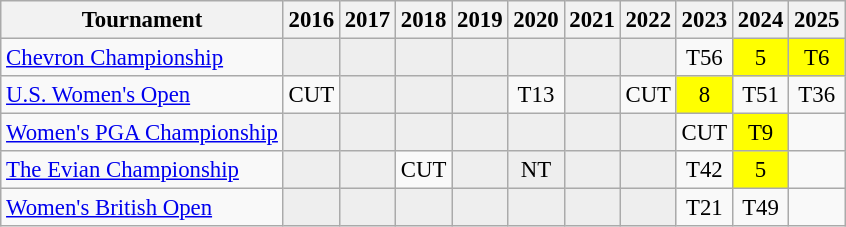<table class="wikitable" style="font-size:95%;text-align:center;">
<tr>
<th>Tournament</th>
<th>2016</th>
<th>2017</th>
<th>2018</th>
<th>2019</th>
<th>2020</th>
<th>2021</th>
<th>2022</th>
<th>2023</th>
<th>2024</th>
<th>2025</th>
</tr>
<tr>
<td align=left><a href='#'>Chevron Championship</a></td>
<td style="background:#eeeeee;"></td>
<td style="background:#eeeeee;"></td>
<td style="background:#eeeeee;"></td>
<td style="background:#eeeeee;"></td>
<td style="background:#eeeeee;"></td>
<td style="background:#eeeeee;"></td>
<td style="background:#eeeeee;"></td>
<td>T56</td>
<td style="background:yellow;">5</td>
<td style="background:yellow;">T6</td>
</tr>
<tr>
<td align=left><a href='#'>U.S. Women's Open</a></td>
<td>CUT</td>
<td style="background:#eeeeee;"></td>
<td style="background:#eeeeee;"></td>
<td style="background:#eeeeee;"></td>
<td>T13</td>
<td style="background:#eeeeee;"></td>
<td>CUT</td>
<td style="background:yellow;">8</td>
<td>T51</td>
<td>T36</td>
</tr>
<tr>
<td align=left><a href='#'>Women's PGA Championship</a></td>
<td style="background:#eeeeee;"></td>
<td style="background:#eeeeee;"></td>
<td style="background:#eeeeee;"></td>
<td style="background:#eeeeee;"></td>
<td style="background:#eeeeee;"></td>
<td style="background:#eeeeee;"></td>
<td style="background:#eeeeee;"></td>
<td>CUT</td>
<td style="background:yellow;">T9</td>
<td></td>
</tr>
<tr>
<td align=left><a href='#'>The Evian Championship</a></td>
<td style="background:#eeeeee;"></td>
<td style="background:#eeeeee;"></td>
<td>CUT</td>
<td style="background:#eeeeee;"></td>
<td style="background:#eeeeee;">NT</td>
<td style="background:#eeeeee;"></td>
<td style="background:#eeeeee;"></td>
<td>T42</td>
<td style="background:yellow;">5</td>
<td></td>
</tr>
<tr>
<td align=left><a href='#'>Women's British Open</a></td>
<td style="background:#eeeeee;"></td>
<td style="background:#eeeeee;"></td>
<td style="background:#eeeeee;"></td>
<td style="background:#eeeeee;"></td>
<td style="background:#eeeeee;"></td>
<td style="background:#eeeeee;"></td>
<td style="background:#eeeeee;"></td>
<td>T21</td>
<td>T49</td>
<td></td>
</tr>
</table>
